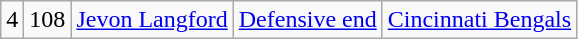<table class="wikitable" style="text-align:center">
<tr>
<td>4</td>
<td>108</td>
<td><a href='#'>Jevon Langford</a></td>
<td><a href='#'>Defensive end</a></td>
<td><a href='#'>Cincinnati Bengals</a></td>
</tr>
</table>
